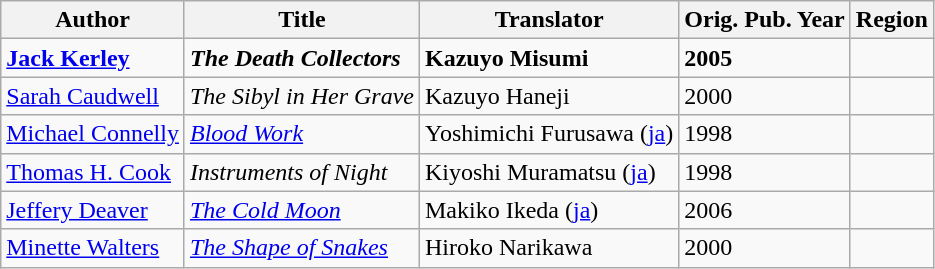<table class="wikitable">
<tr>
<th>Author</th>
<th>Title</th>
<th>Translator</th>
<th>Orig. Pub. Year</th>
<th>Region</th>
</tr>
<tr>
<td><strong><a href='#'>Jack Kerley</a></strong></td>
<td><strong><em>The Death Collectors</em></strong></td>
<td><strong>Kazuyo Misumi</strong></td>
<td><strong>2005</strong></td>
<td></td>
</tr>
<tr>
<td><a href='#'>Sarah Caudwell</a></td>
<td><em>The Sibyl in Her Grave</em></td>
<td>Kazuyo Haneji</td>
<td>2000</td>
<td></td>
</tr>
<tr>
<td><a href='#'>Michael Connelly</a></td>
<td><em><a href='#'>Blood Work</a></em></td>
<td>Yoshimichi Furusawa (<a href='#'>ja</a>)</td>
<td>1998</td>
<td></td>
</tr>
<tr>
<td><a href='#'>Thomas H. Cook</a></td>
<td><em>Instruments of Night</em></td>
<td>Kiyoshi Muramatsu (<a href='#'>ja</a>)</td>
<td>1998</td>
<td></td>
</tr>
<tr>
<td><a href='#'>Jeffery Deaver</a></td>
<td><em><a href='#'>The Cold Moon</a></em></td>
<td>Makiko Ikeda (<a href='#'>ja</a>)</td>
<td>2006</td>
<td></td>
</tr>
<tr>
<td><a href='#'>Minette Walters</a></td>
<td><em><a href='#'>The Shape of Snakes</a></em></td>
<td>Hiroko Narikawa</td>
<td>2000</td>
<td></td>
</tr>
</table>
